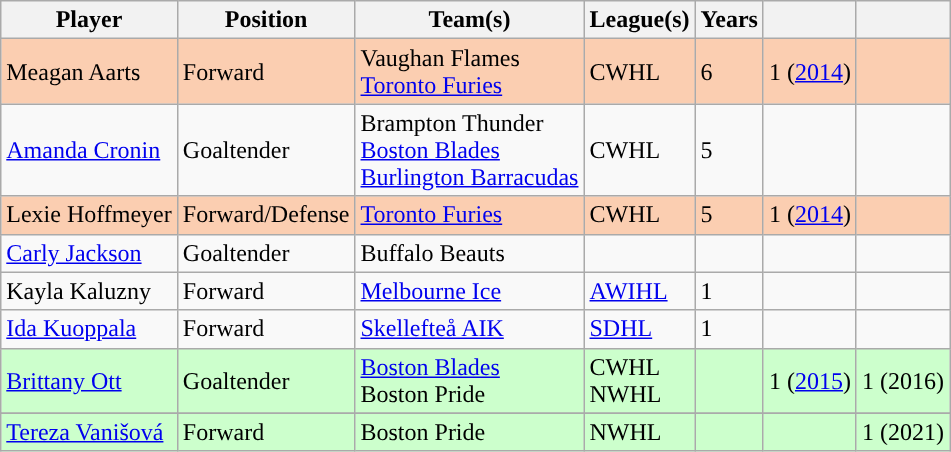<table class="wikitable sortable">
<tr>
<th>Player</th>
<th>Position</th>
<th>Team(s)</th>
<th>League(s)</th>
<th>Years</th>
<th><a href='#'></a></th>
<th><a href='#'></a></th>
</tr>
<tr bgcolor=FBCEB1>
<td>Meagan Aarts</td>
<td>Forward</td>
<td>Vaughan Flames<br><a href='#'>Toronto Furies</a></td>
<td>CWHL</td>
<td>6</td>
<td>1 (<a href='#'>2014</a>)</td>
<td></td>
</tr>
<tr>
<td><a href='#'>Amanda Cronin</a></td>
<td>Goaltender</td>
<td>Brampton Thunder<br><a href='#'>Boston Blades</a><br><a href='#'>Burlington Barracudas</a></td>
<td>CWHL</td>
<td>5</td>
<td></td>
<td></td>
</tr>
<tr bgcolor=FBCEB1>
<td>Lexie Hoffmeyer</td>
<td>Forward/Defense</td>
<td><a href='#'>Toronto Furies</a></td>
<td>CWHL</td>
<td>5</td>
<td>1 (<a href='#'>2014</a>)</td>
<td></td>
</tr>
<tr bgcolor=>
<td><a href='#'>Carly Jackson</a></td>
<td>Goaltender</td>
<td>Buffalo Beauts</td>
<td></td>
<td></td>
<td></td>
<td></td>
</tr>
<tr bgcolor=>
<td>Kayla Kaluzny</td>
<td>Forward</td>
<td><a href='#'>Melbourne Ice</a></td>
<td><a href='#'>AWIHL</a></td>
<td>1</td>
<td></td>
<td></td>
</tr>
<tr bgcolor=>
<td><a href='#'>Ida Kuoppala</a></td>
<td>Forward</td>
<td><a href='#'>Skellefteå AIK</a></td>
<td><a href='#'>SDHL</a></td>
<td>1</td>
<td></td>
<td></td>
</tr>
<tr bgcolor= CCFFCC>
<td><a href='#'>Brittany Ott</a></td>
<td>Goaltender</td>
<td><a href='#'>Boston Blades</a><br>Boston Pride</td>
<td>CWHL<br>NWHL</td>
<td></td>
<td>1 (<a href='#'>2015</a>)</td>
<td>1 (2016)</td>
</tr>
<tr>
</tr>
<tr bgcolor= CCFFCC>
<td><a href='#'>Tereza Vanišová</a></td>
<td>Forward</td>
<td>Boston Pride</td>
<td>NWHL</td>
<td></td>
<td></td>
<td>1 (2021)</td>
</tr>
</table>
